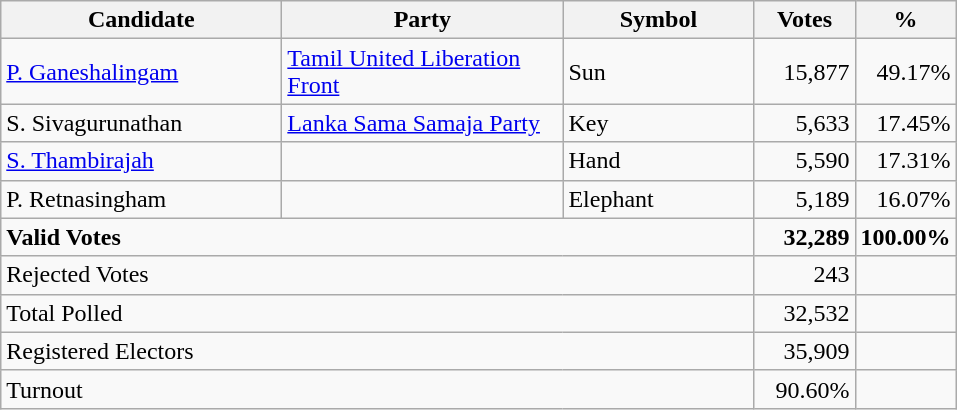<table class="wikitable" border="1" style="text-align:right;">
<tr>
<th align=left width="180">Candidate</th>
<th align=left width="180">Party</th>
<th align=left width="120">Symbol</th>
<th align=left width="60">Votes</th>
<th align=left width="60">%</th>
</tr>
<tr>
<td align=left><a href='#'>P. Ganeshalingam</a></td>
<td align=left><a href='#'>Tamil United Liberation Front</a></td>
<td align=left>Sun</td>
<td>15,877</td>
<td>49.17%</td>
</tr>
<tr>
<td align=left>S. Sivagurunathan</td>
<td align=left><a href='#'>Lanka Sama Samaja Party</a></td>
<td align=left>Key</td>
<td>5,633</td>
<td>17.45%</td>
</tr>
<tr>
<td align=left><a href='#'>S. Thambirajah</a></td>
<td></td>
<td align=left>Hand</td>
<td>5,590</td>
<td>17.31%</td>
</tr>
<tr>
<td align=left>P. Retnasingham</td>
<td></td>
<td align=left>Elephant</td>
<td>5,189</td>
<td>16.07%</td>
</tr>
<tr>
<td align=left colspan=3><strong>Valid Votes</strong></td>
<td><strong>32,289</strong></td>
<td><strong>100.00%</strong></td>
</tr>
<tr>
<td align=left colspan=3>Rejected Votes</td>
<td>243</td>
<td></td>
</tr>
<tr>
<td align=left colspan=3>Total Polled</td>
<td>32,532</td>
<td></td>
</tr>
<tr>
<td align=left colspan=3>Registered Electors</td>
<td>35,909</td>
<td></td>
</tr>
<tr>
<td align=left colspan=3>Turnout</td>
<td>90.60%</td>
<td></td>
</tr>
</table>
